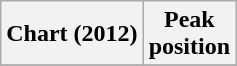<table class="wikitable plainrowheaders">
<tr>
<th scope="col">Chart (2012)</th>
<th scope="col">Peak<br>position</th>
</tr>
<tr>
</tr>
</table>
